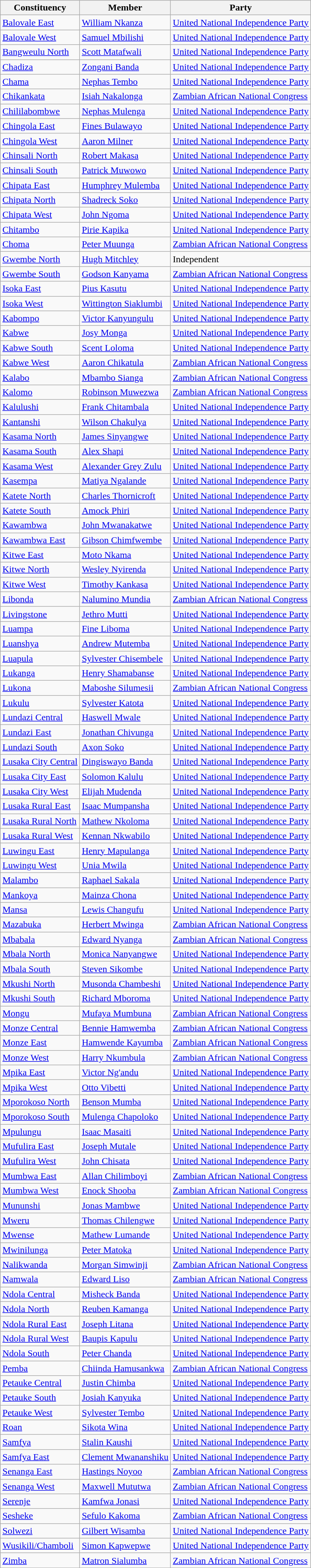<table class="wikitable sortable">
<tr>
<th>Constituency</th>
<th>Member</th>
<th>Party</th>
</tr>
<tr>
<td><a href='#'>Balovale East</a></td>
<td><a href='#'>William Nkanza</a></td>
<td><a href='#'>United National Independence Party</a></td>
</tr>
<tr>
<td><a href='#'>Balovale West</a></td>
<td><a href='#'>Samuel Mbilishi</a></td>
<td><a href='#'>United National Independence Party</a></td>
</tr>
<tr>
<td><a href='#'>Bangweulu North</a></td>
<td><a href='#'>Scott Matafwali</a></td>
<td><a href='#'>United National Independence Party</a></td>
</tr>
<tr>
<td><a href='#'>Chadiza</a></td>
<td><a href='#'>Zongani Banda</a></td>
<td><a href='#'>United National Independence Party</a></td>
</tr>
<tr>
<td><a href='#'>Chama</a></td>
<td><a href='#'>Nephas Tembo</a></td>
<td><a href='#'>United National Independence Party</a></td>
</tr>
<tr>
<td><a href='#'>Chikankata</a></td>
<td><a href='#'>Isiah Nakalonga</a></td>
<td><a href='#'>Zambian African National Congress</a></td>
</tr>
<tr>
<td><a href='#'>Chililabombwe</a></td>
<td><a href='#'>Nephas Mulenga</a></td>
<td><a href='#'>United National Independence Party</a></td>
</tr>
<tr>
<td><a href='#'>Chingola East</a></td>
<td><a href='#'>Fines Bulawayo</a></td>
<td><a href='#'>United National Independence Party</a></td>
</tr>
<tr>
<td><a href='#'>Chingola West</a></td>
<td><a href='#'>Aaron Milner</a></td>
<td><a href='#'>United National Independence Party</a></td>
</tr>
<tr>
<td><a href='#'>Chinsali North</a></td>
<td><a href='#'>Robert Makasa</a></td>
<td><a href='#'>United National Independence Party</a></td>
</tr>
<tr>
<td><a href='#'>Chinsali South</a></td>
<td><a href='#'>Patrick Muwowo</a></td>
<td><a href='#'>United National Independence Party</a></td>
</tr>
<tr>
<td><a href='#'>Chipata East</a></td>
<td><a href='#'>Humphrey Mulemba</a></td>
<td><a href='#'>United National Independence Party</a></td>
</tr>
<tr>
<td><a href='#'>Chipata North</a></td>
<td><a href='#'>Shadreck Soko</a></td>
<td><a href='#'>United National Independence Party</a></td>
</tr>
<tr>
<td><a href='#'>Chipata West</a></td>
<td><a href='#'>John Ngoma</a></td>
<td><a href='#'>United National Independence Party</a></td>
</tr>
<tr>
<td><a href='#'>Chitambo</a></td>
<td><a href='#'>Pirie Kapika</a></td>
<td><a href='#'>United National Independence Party</a></td>
</tr>
<tr>
<td><a href='#'>Choma</a></td>
<td><a href='#'>Peter Muunga</a></td>
<td><a href='#'>Zambian African National Congress</a></td>
</tr>
<tr>
<td><a href='#'>Gwembe North</a></td>
<td><a href='#'>Hugh Mitchley</a></td>
<td>Independent</td>
</tr>
<tr>
<td><a href='#'>Gwembe South</a></td>
<td><a href='#'>Godson Kanyama</a></td>
<td><a href='#'>Zambian African National Congress</a></td>
</tr>
<tr>
<td><a href='#'>Isoka East</a></td>
<td><a href='#'>Pius Kasutu</a></td>
<td><a href='#'>United National Independence Party</a></td>
</tr>
<tr>
<td><a href='#'>Isoka West</a></td>
<td><a href='#'>Wittington Siaklumbi</a></td>
<td><a href='#'>United National Independence Party</a></td>
</tr>
<tr>
<td><a href='#'>Kabompo</a></td>
<td><a href='#'>Victor Kanyungulu</a></td>
<td><a href='#'>United National Independence Party</a></td>
</tr>
<tr>
<td><a href='#'>Kabwe</a></td>
<td><a href='#'>Josy Monga</a></td>
<td><a href='#'>United National Independence Party</a></td>
</tr>
<tr>
<td><a href='#'>Kabwe South</a></td>
<td><a href='#'>Scent Loloma</a></td>
<td><a href='#'>United National Independence Party</a></td>
</tr>
<tr>
<td><a href='#'>Kabwe West</a></td>
<td><a href='#'>Aaron Chikatula</a></td>
<td><a href='#'>Zambian African National Congress</a></td>
</tr>
<tr>
<td><a href='#'>Kalabo</a></td>
<td><a href='#'>Mbambo Sianga</a></td>
<td><a href='#'>Zambian African National Congress</a></td>
</tr>
<tr>
<td><a href='#'>Kalomo</a></td>
<td><a href='#'>Robinson Muwezwa</a></td>
<td><a href='#'>Zambian African National Congress</a></td>
</tr>
<tr>
<td><a href='#'>Kalulushi</a></td>
<td><a href='#'>Frank Chitambala</a></td>
<td><a href='#'>United National Independence Party</a></td>
</tr>
<tr>
<td><a href='#'>Kantanshi</a></td>
<td><a href='#'>Wilson Chakulya</a></td>
<td><a href='#'>United National Independence Party</a></td>
</tr>
<tr>
<td><a href='#'>Kasama North</a></td>
<td><a href='#'>James Sinyangwe</a></td>
<td><a href='#'>United National Independence Party</a></td>
</tr>
<tr>
<td><a href='#'>Kasama South</a></td>
<td><a href='#'>Alex Shapi</a></td>
<td><a href='#'>United National Independence Party</a></td>
</tr>
<tr>
<td><a href='#'>Kasama West</a></td>
<td><a href='#'>Alexander Grey Zulu</a></td>
<td><a href='#'>United National Independence Party</a></td>
</tr>
<tr>
<td><a href='#'>Kasempa</a></td>
<td><a href='#'>Matiya Ngalande</a></td>
<td><a href='#'>United National Independence Party</a></td>
</tr>
<tr>
<td><a href='#'>Katete North</a></td>
<td><a href='#'>Charles Thornicroft</a></td>
<td><a href='#'>United National Independence Party</a></td>
</tr>
<tr>
<td><a href='#'>Katete South</a></td>
<td><a href='#'>Amock Phiri</a></td>
<td><a href='#'>United National Independence Party</a></td>
</tr>
<tr>
<td><a href='#'>Kawambwa</a></td>
<td><a href='#'>John Mwanakatwe</a></td>
<td><a href='#'>United National Independence Party</a></td>
</tr>
<tr>
<td><a href='#'>Kawambwa East</a></td>
<td><a href='#'>Gibson Chimfwembe</a></td>
<td><a href='#'>United National Independence Party</a></td>
</tr>
<tr>
<td><a href='#'>Kitwe East</a></td>
<td><a href='#'>Moto Nkama</a></td>
<td><a href='#'>United National Independence Party</a></td>
</tr>
<tr>
<td><a href='#'>Kitwe North</a></td>
<td><a href='#'>Wesley Nyirenda</a></td>
<td><a href='#'>United National Independence Party</a></td>
</tr>
<tr>
<td><a href='#'>Kitwe West</a></td>
<td><a href='#'>Timothy Kankasa</a></td>
<td><a href='#'>United National Independence Party</a></td>
</tr>
<tr>
<td><a href='#'>Libonda</a></td>
<td><a href='#'>Nalumino Mundia</a></td>
<td><a href='#'>Zambian African National Congress</a></td>
</tr>
<tr>
<td><a href='#'>Livingstone</a></td>
<td><a href='#'>Jethro Mutti</a></td>
<td><a href='#'>United National Independence Party</a></td>
</tr>
<tr>
<td><a href='#'>Luampa</a></td>
<td><a href='#'>Fine Liboma</a></td>
<td><a href='#'>United National Independence Party</a></td>
</tr>
<tr>
<td><a href='#'>Luanshya</a></td>
<td><a href='#'>Andrew Mutemba</a></td>
<td><a href='#'>United National Independence Party</a></td>
</tr>
<tr>
<td><a href='#'>Luapula</a></td>
<td><a href='#'>Sylvester Chisembele</a></td>
<td><a href='#'>United National Independence Party</a></td>
</tr>
<tr>
<td><a href='#'>Lukanga</a></td>
<td><a href='#'>Henry Shamabanse</a></td>
<td><a href='#'>United National Independence Party</a></td>
</tr>
<tr>
<td><a href='#'>Lukona</a></td>
<td><a href='#'>Maboshe Silumesii</a></td>
<td><a href='#'>Zambian African National Congress</a></td>
</tr>
<tr>
<td><a href='#'>Lukulu</a></td>
<td><a href='#'>Sylvester Katota</a></td>
<td><a href='#'>United National Independence Party</a></td>
</tr>
<tr>
<td><a href='#'>Lundazi Central</a></td>
<td><a href='#'>Haswell Mwale</a></td>
<td><a href='#'>United National Independence Party</a></td>
</tr>
<tr>
<td><a href='#'>Lundazi East</a></td>
<td><a href='#'>Jonathan Chivunga</a></td>
<td><a href='#'>United National Independence Party</a></td>
</tr>
<tr>
<td><a href='#'>Lundazi South</a></td>
<td><a href='#'>Axon Soko</a></td>
<td><a href='#'>United National Independence Party</a></td>
</tr>
<tr>
<td><a href='#'>Lusaka City Central</a></td>
<td><a href='#'>Dingiswayo Banda</a></td>
<td><a href='#'>United National Independence Party</a></td>
</tr>
<tr>
<td><a href='#'>Lusaka City East</a></td>
<td><a href='#'>Solomon Kalulu</a></td>
<td><a href='#'>United National Independence Party</a></td>
</tr>
<tr>
<td><a href='#'>Lusaka City West</a></td>
<td><a href='#'>Elijah Mudenda</a></td>
<td><a href='#'>United National Independence Party</a></td>
</tr>
<tr>
<td><a href='#'>Lusaka Rural East</a></td>
<td><a href='#'>Isaac Mumpansha</a></td>
<td><a href='#'>United National Independence Party</a></td>
</tr>
<tr>
<td><a href='#'>Lusaka Rural North</a></td>
<td><a href='#'>Mathew Nkoloma</a></td>
<td><a href='#'>United National Independence Party</a></td>
</tr>
<tr>
<td><a href='#'>Lusaka Rural West</a></td>
<td><a href='#'>Kennan Nkwabilo</a></td>
<td><a href='#'>United National Independence Party</a></td>
</tr>
<tr>
<td><a href='#'>Luwingu East</a></td>
<td><a href='#'>Henry Mapulanga</a></td>
<td><a href='#'>United National Independence Party</a></td>
</tr>
<tr>
<td><a href='#'>Luwingu West</a></td>
<td><a href='#'>Unia Mwila</a></td>
<td><a href='#'>United National Independence Party</a></td>
</tr>
<tr>
<td><a href='#'>Malambo</a></td>
<td><a href='#'>Raphael Sakala</a></td>
<td><a href='#'>United National Independence Party</a></td>
</tr>
<tr>
<td><a href='#'>Mankoya</a></td>
<td><a href='#'>Mainza Chona</a></td>
<td><a href='#'>United National Independence Party</a></td>
</tr>
<tr>
<td><a href='#'>Mansa</a></td>
<td><a href='#'>Lewis Changufu</a></td>
<td><a href='#'>United National Independence Party</a></td>
</tr>
<tr>
<td><a href='#'>Mazabuka</a></td>
<td><a href='#'>Herbert Mwinga</a></td>
<td><a href='#'>Zambian African National Congress</a></td>
</tr>
<tr>
<td><a href='#'>Mbabala</a></td>
<td><a href='#'>Edward Nyanga</a></td>
<td><a href='#'>Zambian African National Congress</a></td>
</tr>
<tr>
<td><a href='#'>Mbala North</a></td>
<td><a href='#'>Monica Nanyangwe</a></td>
<td><a href='#'>United National Independence Party</a></td>
</tr>
<tr>
<td><a href='#'>Mbala South</a></td>
<td><a href='#'>Steven Sikombe</a></td>
<td><a href='#'>United National Independence Party</a></td>
</tr>
<tr>
<td><a href='#'>Mkushi North</a></td>
<td><a href='#'>Musonda Chambeshi</a></td>
<td><a href='#'>United National Independence Party</a></td>
</tr>
<tr>
<td><a href='#'>Mkushi South</a></td>
<td><a href='#'>Richard Mboroma</a></td>
<td><a href='#'>United National Independence Party</a></td>
</tr>
<tr>
<td><a href='#'>Mongu</a></td>
<td><a href='#'>Mufaya Mumbuna</a></td>
<td><a href='#'>Zambian African National Congress</a></td>
</tr>
<tr>
<td><a href='#'>Monze Central</a></td>
<td><a href='#'>Bennie Hamwemba</a></td>
<td><a href='#'>Zambian African National Congress</a></td>
</tr>
<tr>
<td><a href='#'>Monze East</a></td>
<td><a href='#'>Hamwende Kayumba</a></td>
<td><a href='#'>Zambian African National Congress</a></td>
</tr>
<tr>
<td><a href='#'>Monze West</a></td>
<td><a href='#'>Harry Nkumbula</a></td>
<td><a href='#'>Zambian African National Congress</a></td>
</tr>
<tr>
<td><a href='#'>Mpika East</a></td>
<td><a href='#'>Victor Ng'andu</a></td>
<td><a href='#'>United National Independence Party</a></td>
</tr>
<tr>
<td><a href='#'>Mpika West</a></td>
<td><a href='#'>Otto Vibetti</a></td>
<td><a href='#'>United National Independence Party</a></td>
</tr>
<tr>
<td><a href='#'>Mporokoso North</a></td>
<td><a href='#'>Benson Mumba</a></td>
<td><a href='#'>United National Independence Party</a></td>
</tr>
<tr>
<td><a href='#'>Mporokoso South</a></td>
<td><a href='#'>Mulenga Chapoloko</a></td>
<td><a href='#'>United National Independence Party</a></td>
</tr>
<tr>
<td><a href='#'>Mpulungu</a></td>
<td><a href='#'>Isaac Masaiti</a></td>
<td><a href='#'>United National Independence Party</a></td>
</tr>
<tr>
<td><a href='#'>Mufulira East</a></td>
<td><a href='#'>Joseph Mutale</a></td>
<td><a href='#'>United National Independence Party</a></td>
</tr>
<tr>
<td><a href='#'>Mufulira West</a></td>
<td><a href='#'>John Chisata</a></td>
<td><a href='#'>United National Independence Party</a></td>
</tr>
<tr>
<td><a href='#'>Mumbwa East</a></td>
<td><a href='#'>Allan Chilimboyi</a></td>
<td><a href='#'>Zambian African National Congress</a></td>
</tr>
<tr>
<td><a href='#'>Mumbwa West</a></td>
<td><a href='#'>Enock Shooba</a></td>
<td><a href='#'>Zambian African National Congress</a></td>
</tr>
<tr>
<td><a href='#'>Mununshi</a></td>
<td><a href='#'>Jonas Mambwe</a></td>
<td><a href='#'>United National Independence Party</a></td>
</tr>
<tr>
<td><a href='#'>Mweru</a></td>
<td><a href='#'>Thomas Chilengwe</a></td>
<td><a href='#'>United National Independence Party</a></td>
</tr>
<tr>
<td><a href='#'>Mwense</a></td>
<td><a href='#'>Mathew Lumande</a></td>
<td><a href='#'>United National Independence Party</a></td>
</tr>
<tr>
<td><a href='#'>Mwinilunga</a></td>
<td><a href='#'>Peter Matoka</a></td>
<td><a href='#'>United National Independence Party</a></td>
</tr>
<tr>
<td><a href='#'>Nalikwanda</a></td>
<td><a href='#'>Morgan Simwinji</a></td>
<td><a href='#'>Zambian African National Congress</a></td>
</tr>
<tr>
<td><a href='#'>Namwala</a></td>
<td><a href='#'>Edward Liso</a></td>
<td><a href='#'>Zambian African National Congress</a></td>
</tr>
<tr>
<td><a href='#'>Ndola Central</a></td>
<td><a href='#'>Misheck Banda</a></td>
<td><a href='#'>United National Independence Party</a></td>
</tr>
<tr>
<td><a href='#'>Ndola North</a></td>
<td><a href='#'>Reuben Kamanga</a></td>
<td><a href='#'>United National Independence Party</a></td>
</tr>
<tr>
<td><a href='#'>Ndola Rural East</a></td>
<td><a href='#'>Joseph Litana</a></td>
<td><a href='#'>United National Independence Party</a></td>
</tr>
<tr>
<td><a href='#'>Ndola Rural West</a></td>
<td><a href='#'>Baupis Kapulu</a></td>
<td><a href='#'>United National Independence Party</a></td>
</tr>
<tr>
<td><a href='#'>Ndola South</a></td>
<td><a href='#'>Peter Chanda</a></td>
<td><a href='#'>United National Independence Party</a></td>
</tr>
<tr>
<td><a href='#'>Pemba</a></td>
<td><a href='#'>Chiinda Hamusankwa</a></td>
<td><a href='#'>Zambian African National Congress</a></td>
</tr>
<tr>
<td><a href='#'>Petauke Central</a></td>
<td><a href='#'>Justin Chimba</a></td>
<td><a href='#'>United National Independence Party</a></td>
</tr>
<tr>
<td><a href='#'>Petauke South</a></td>
<td><a href='#'>Josiah Kanyuka</a></td>
<td><a href='#'>United National Independence Party</a></td>
</tr>
<tr>
<td><a href='#'>Petauke West</a></td>
<td><a href='#'>Sylvester Tembo</a></td>
<td><a href='#'>United National Independence Party</a></td>
</tr>
<tr>
<td><a href='#'>Roan</a></td>
<td><a href='#'>Sikota Wina</a></td>
<td><a href='#'>United National Independence Party</a></td>
</tr>
<tr>
<td><a href='#'>Samfya</a></td>
<td><a href='#'>Stalin Kaushi</a></td>
<td><a href='#'>United National Independence Party</a></td>
</tr>
<tr>
<td><a href='#'>Samfya East</a></td>
<td><a href='#'>Clement Mwananshiku</a></td>
<td><a href='#'>United National Independence Party</a></td>
</tr>
<tr>
<td><a href='#'>Senanga East</a></td>
<td><a href='#'>Hastings Noyoo</a></td>
<td><a href='#'>Zambian African National Congress</a></td>
</tr>
<tr>
<td><a href='#'>Senanga West</a></td>
<td><a href='#'>Maxwell Mututwa</a></td>
<td><a href='#'>Zambian African National Congress</a></td>
</tr>
<tr>
<td><a href='#'>Serenje</a></td>
<td><a href='#'>Kamfwa Jonasi</a></td>
<td><a href='#'>United National Independence Party</a></td>
</tr>
<tr>
<td><a href='#'>Sesheke</a></td>
<td><a href='#'>Sefulo Kakoma</a></td>
<td><a href='#'>Zambian African National Congress</a></td>
</tr>
<tr>
<td><a href='#'>Solwezi</a></td>
<td><a href='#'>Gilbert Wisamba</a></td>
<td><a href='#'>United National Independence Party</a></td>
</tr>
<tr>
<td><a href='#'>Wusikili/Chamboli</a></td>
<td><a href='#'>Simon Kapwepwe</a></td>
<td><a href='#'>United National Independence Party</a></td>
</tr>
<tr>
<td><a href='#'>Zimba</a></td>
<td><a href='#'>Matron Sialumba</a></td>
<td><a href='#'>Zambian African National Congress</a></td>
</tr>
</table>
